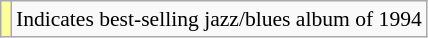<table class="wikitable" style="font-size:90%;">
<tr>
<td style="background-color:#FFFF99"></td>
<td>Indicates best-selling jazz/blues album of 1994</td>
</tr>
</table>
